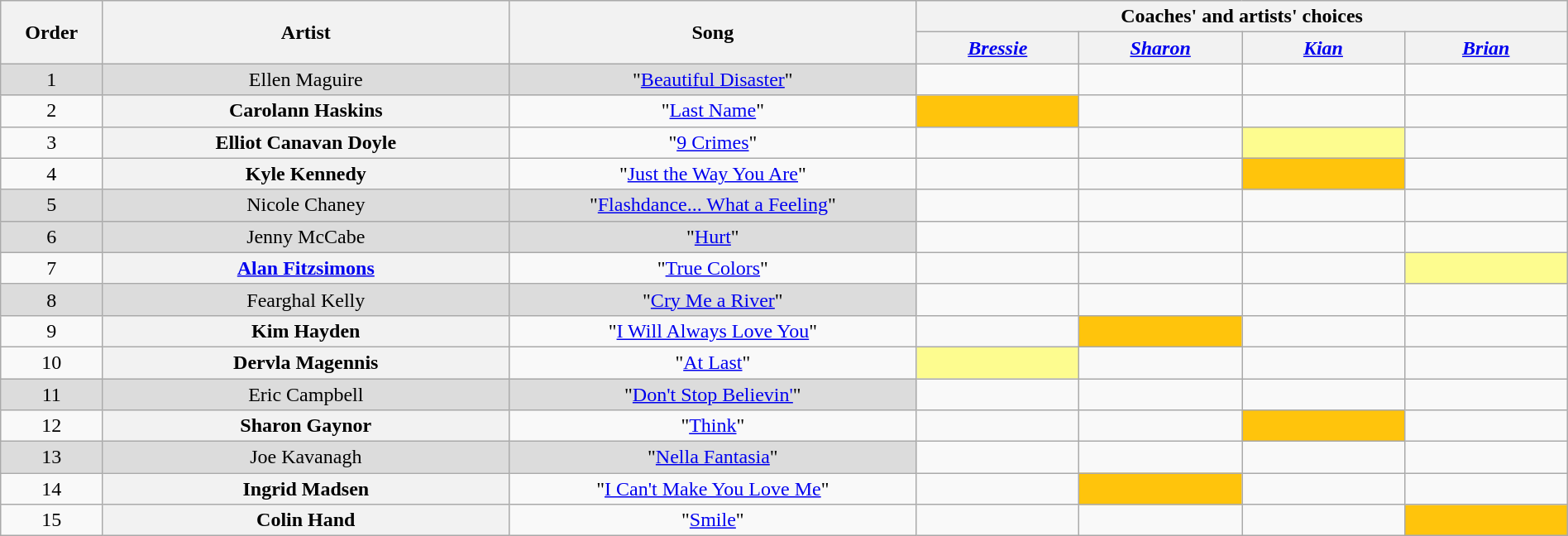<table class="wikitable" style="text-align:center; width:100%;">
<tr>
<th scope="col" rowspan="2" width="5%">Order</th>
<th scope="col" rowspan="2" width="20%">Artist</th>
<th scope="col" rowspan="2" width="20%">Song</th>
<th scope="col" colspan="4" width="32%">Coaches' and artists' choices</th>
</tr>
<tr>
<th width="8%"><em><a href='#'>Bressie</a></em></th>
<th width="8%"><em><a href='#'>Sharon</a></em></th>
<th width="8%"><em><a href='#'>Kian</a></em></th>
<th width="8%"><em><a href='#'>Brian</a></em></th>
</tr>
<tr>
<td style="background-color:#DCDCDC;">1</td>
<td style="background-color:#DCDCDC;">Ellen Maguire</td>
<td style="background-color:#DCDCDC;">"<a href='#'>Beautiful Disaster</a>"</td>
<td></td>
<td></td>
<td></td>
<td></td>
</tr>
<tr>
<td>2</td>
<th scope="row">Carolann Haskins</th>
<td>"<a href='#'>Last Name</a>"</td>
<td style="background-color:#FFC40C;"><strong></strong></td>
<td></td>
<td></td>
<td></td>
</tr>
<tr>
<td>3</td>
<th scope="row">Elliot Canavan Doyle</th>
<td>"<a href='#'>9 Crimes</a>"</td>
<td></td>
<td><strong></strong></td>
<td style="background-color:#fdfc8f;"><strong></strong></td>
<td><strong></strong></td>
</tr>
<tr>
<td>4</td>
<th scope="row">Kyle Kennedy</th>
<td>"<a href='#'>Just the Way You Are</a>"</td>
<td></td>
<td></td>
<td style="background-color:#FFC40C;"><strong></strong></td>
<td></td>
</tr>
<tr>
<td style="background-color:#DCDCDC;">5</td>
<td style="background-color:#DCDCDC;">Nicole Chaney</td>
<td style="background-color:#DCDCDC;">"<a href='#'>Flashdance... What a Feeling</a>"</td>
<td></td>
<td></td>
<td></td>
<td></td>
</tr>
<tr>
<td style="background-color:#DCDCDC;">6</td>
<td style="background-color:#DCDCDC;">Jenny McCabe</td>
<td style="background-color:#DCDCDC;">"<a href='#'>Hurt</a>"</td>
<td></td>
<td></td>
<td></td>
<td></td>
</tr>
<tr>
<td>7</td>
<th scope="row"><a href='#'>Alan Fitzsimons</a></th>
<td>"<a href='#'>True Colors</a>"</td>
<td><strong></strong></td>
<td></td>
<td></td>
<td style="background-color:#fdfc8f;"><strong></strong></td>
</tr>
<tr>
<td style="background-color:#DCDCDC;">8</td>
<td style="background-color:#DCDCDC;">Fearghal Kelly</td>
<td style="background-color:#DCDCDC;">"<a href='#'>Cry Me a River</a>"</td>
<td></td>
<td></td>
<td></td>
<td></td>
</tr>
<tr>
<td>9</td>
<th scope="row">Kim Hayden</th>
<td>"<a href='#'>I Will Always Love You</a>"</td>
<td></td>
<td style="background-color:#FFC40C;"><strong></strong></td>
<td></td>
<td></td>
</tr>
<tr>
<td>10</td>
<th scope="row">Dervla Magennis</th>
<td>"<a href='#'>At Last</a>"</td>
<td style="background-color:#fdfc8f;"><strong></strong></td>
<td></td>
<td></td>
<td><strong></strong></td>
</tr>
<tr>
<td style="background-color:#DCDCDC;">11</td>
<td style="background-color:#DCDCDC;">Eric Campbell</td>
<td style="background-color:#DCDCDC;">"<a href='#'>Don't Stop Believin'</a>"</td>
<td></td>
<td></td>
<td></td>
<td></td>
</tr>
<tr>
<td>12</td>
<th scope="row">Sharon Gaynor</th>
<td>"<a href='#'>Think</a>"</td>
<td></td>
<td></td>
<td style="background-color:#FFC40C;"><strong></strong></td>
<td></td>
</tr>
<tr>
<td style="background-color:#DCDCDC;">13</td>
<td style="background-color:#DCDCDC;">Joe Kavanagh</td>
<td style="background-color:#DCDCDC;">"<a href='#'>Nella Fantasia</a>"</td>
<td></td>
<td></td>
<td></td>
<td></td>
</tr>
<tr>
<td>14</td>
<th scope="row">Ingrid Madsen</th>
<td>"<a href='#'>I Can't Make You Love Me</a>"</td>
<td></td>
<td style="background-color:#FFC40C;"><strong></strong></td>
<td></td>
<td></td>
</tr>
<tr>
<td>15</td>
<th scope="row">Colin Hand</th>
<td>"<a href='#'>Smile</a>"</td>
<td></td>
<td></td>
<td></td>
<td style="background-color:#FFC40C;"><strong></strong></td>
</tr>
</table>
